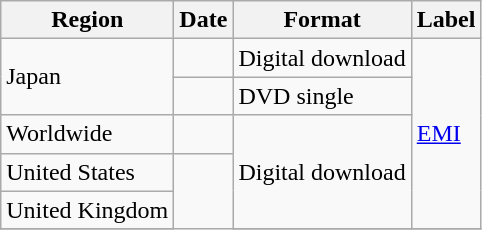<table class="wikitable">
<tr>
<th>Region</th>
<th>Date</th>
<th>Format</th>
<th>Label</th>
</tr>
<tr>
<td rowspan="2">Japan</td>
<td></td>
<td>Digital download</td>
<td rowspan="5"><a href='#'>EMI</a></td>
</tr>
<tr>
<td></td>
<td>DVD single</td>
</tr>
<tr>
<td rowspan="1">Worldwide</td>
<td></td>
<td rowspan="3">Digital download</td>
</tr>
<tr>
<td rowspan="1">United States</td>
<td rowspan="32"></td>
</tr>
<tr>
<td rowspan="1">United Kingdom</td>
</tr>
<tr>
</tr>
</table>
